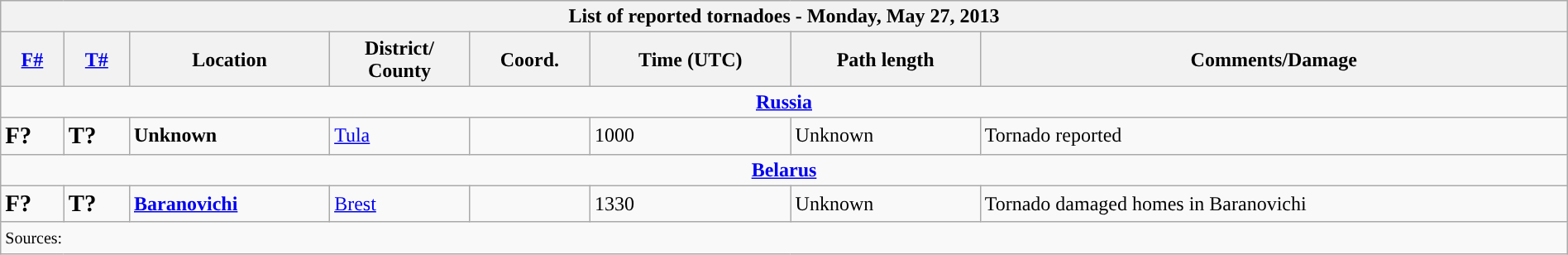<table class="wikitable collapsible" width="100%">
<tr>
<th colspan="8">List of reported tornadoes - Monday, May 27, 2013</th>
</tr>
<tr>
<th><a href='#'>F#</a></th>
<th><a href='#'>T#</a></th>
<th>Location</th>
<th>District/<br>County</th>
<th>Coord.</th>
<th>Time (UTC)</th>
<th>Path length</th>
<th>Comments/Damage</th>
</tr>
<tr>
<td colspan="8" align=center><strong><a href='#'>Russia</a></strong></td>
</tr>
<tr>
<td><big><strong>F?</strong></big></td>
<td><big><strong>T?</strong></big></td>
<td><strong>Unknown</strong></td>
<td><a href='#'>Tula</a></td>
<td></td>
<td>1000</td>
<td>Unknown</td>
<td>Tornado reported</td>
</tr>
<tr>
<td colspan="8" align=center><strong><a href='#'>Belarus</a></strong></td>
</tr>
<tr>
<td><big><strong>F?</strong></big></td>
<td><big><strong>T?</strong></big></td>
<td><strong><a href='#'>Baranovichi</a></strong></td>
<td><a href='#'>Brest</a></td>
<td></td>
<td>1330</td>
<td>Unknown</td>
<td>Tornado damaged homes in Baranovichi</td>
</tr>
<tr>
<td colspan="8"><small>Sources:  </small></td>
</tr>
</table>
